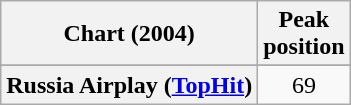<table class="wikitable sortable plainrowheaders" style="text-align:center">
<tr>
<th scope="col">Chart (2004)</th>
<th scope="col">Peak<br>position</th>
</tr>
<tr>
</tr>
<tr>
<th scope="row">Russia Airplay (<a href='#'>TopHit</a>)</th>
<td>69</td>
</tr>
</table>
